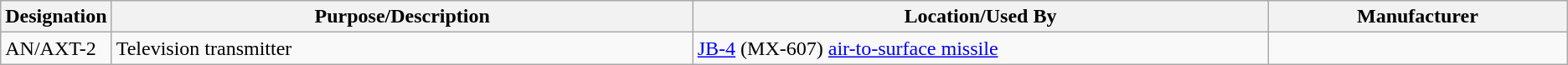<table class="wikitable sortable">
<tr>
<th scope="col">Designation</th>
<th scope="col" style="width: 500px;">Purpose/Description</th>
<th scope="col" style="width: 500px;">Location/Used By</th>
<th scope="col" style="width: 250px;">Manufacturer</th>
</tr>
<tr>
<td>AN/AXT-2</td>
<td>Television transmitter</td>
<td><a href='#'>JB-4</a> (MX-607) <a href='#'>air-to-surface missile</a></td>
<td></td>
</tr>
</table>
